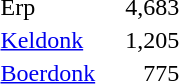<table class="toccolours" style="margin: 0 2em 0 2em;">
<tr>
<td>Erp</td>
<td align="right">4,683</td>
</tr>
<tr>
<td><a href='#'>Keldonk</a></td>
<td align="right">1,205</td>
</tr>
<tr>
<td><a href='#'>Boerdonk</a>    </td>
<td align="right">775</td>
</tr>
</table>
